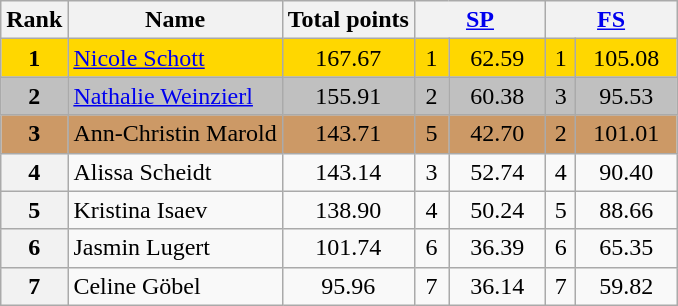<table class="wikitable sortable">
<tr>
<th>Rank</th>
<th>Name</th>
<th>Total points</th>
<th colspan="2" width="80px"><a href='#'>SP</a></th>
<th colspan="2" width="80px"><a href='#'>FS</a></th>
</tr>
<tr bgcolor="gold">
<td align="center"><strong>1</strong></td>
<td><a href='#'>Nicole Schott</a></td>
<td align="center">167.67</td>
<td align="center">1</td>
<td align="center">62.59</td>
<td align="center">1</td>
<td align="center">105.08</td>
</tr>
<tr bgcolor="silver">
<td align="center"><strong>2</strong></td>
<td><a href='#'>Nathalie Weinzierl</a></td>
<td align="center">155.91</td>
<td align="center">2</td>
<td align="center">60.38</td>
<td align="center">3</td>
<td align="center">95.53</td>
</tr>
<tr bgcolor="cc9966">
<td align="center"><strong>3</strong></td>
<td>Ann-Christin Marold</td>
<td align="center">143.71</td>
<td align="center">5</td>
<td align="center">42.70</td>
<td align="center">2</td>
<td align="center">101.01</td>
</tr>
<tr>
<th>4</th>
<td>Alissa Scheidt</td>
<td align="center">143.14</td>
<td align="center">3</td>
<td align="center">52.74</td>
<td align="center">4</td>
<td align="center">90.40</td>
</tr>
<tr>
<th>5</th>
<td>Kristina Isaev</td>
<td align="center">138.90</td>
<td align="center">4</td>
<td align="center">50.24</td>
<td align="center">5</td>
<td align="center">88.66</td>
</tr>
<tr>
<th>6</th>
<td>Jasmin Lugert</td>
<td align="center">101.74</td>
<td align="center">6</td>
<td align="center">36.39</td>
<td align="center">6</td>
<td align="center">65.35</td>
</tr>
<tr>
<th>7</th>
<td>Celine Göbel</td>
<td align="center">95.96</td>
<td align="center">7</td>
<td align="center">36.14</td>
<td align="center">7</td>
<td align="center">59.82</td>
</tr>
</table>
